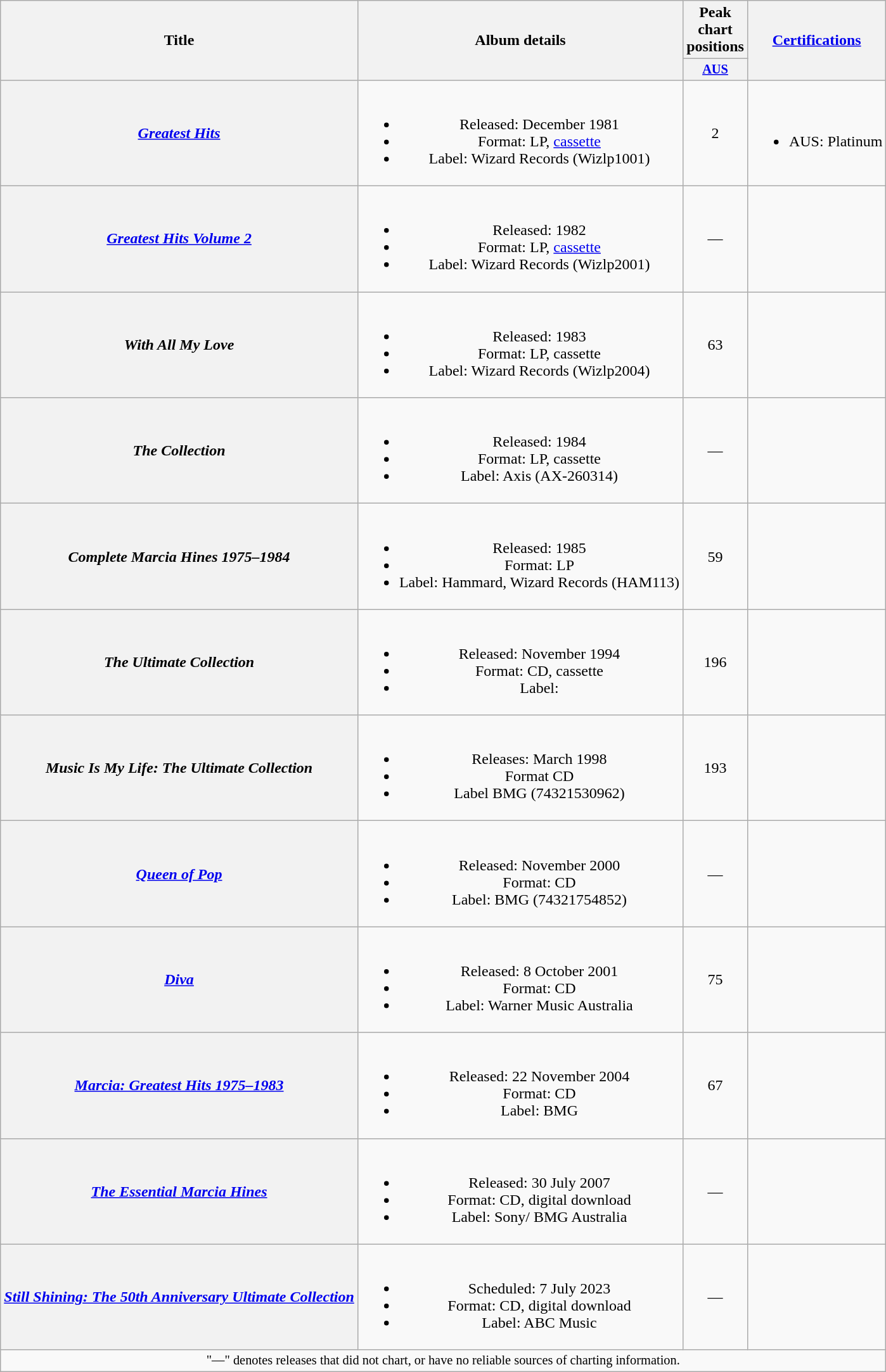<table class="wikitable plainrowheaders" style="text-align:center;" border="1">
<tr>
<th scope="col" rowspan="2">Title</th>
<th scope="col" rowspan="2">Album details</th>
<th scope="col" colspan="1">Peak chart positions</th>
<th scope="col" rowspan="2"><a href='#'>Certifications</a></th>
</tr>
<tr>
<th scope="col" style="width:3em; font-size:85%"><a href='#'>AUS</a><br></th>
</tr>
<tr>
<th scope="row"><em><a href='#'>Greatest Hits</a></em></th>
<td><br><ul><li>Released: December 1981</li><li>Format: LP, <a href='#'>cassette</a></li><li>Label: Wizard Records (Wizlp1001)</li></ul></td>
<td>2</td>
<td><br><ul><li>AUS: Platinum</li></ul></td>
</tr>
<tr>
<th scope="row"><em><a href='#'>Greatest Hits Volume 2</a></em></th>
<td><br><ul><li>Released: 1982</li><li>Format: LP, <a href='#'>cassette</a></li><li>Label: Wizard Records (Wizlp2001)</li></ul></td>
<td>—</td>
<td></td>
</tr>
<tr>
<th scope="row"><em>With All My Love</em></th>
<td><br><ul><li>Released: 1983</li><li>Format: LP, cassette</li><li>Label: Wizard Records (Wizlp2004)</li></ul></td>
<td>63</td>
<td></td>
</tr>
<tr>
<th scope="row"><em>The Collection</em></th>
<td><br><ul><li>Released: 1984</li><li>Format: LP, cassette</li><li>Label: Axis (AX-260314)</li></ul></td>
<td>—</td>
<td></td>
</tr>
<tr>
<th scope="row"><em>Complete Marcia Hines 1975–1984</em></th>
<td><br><ul><li>Released: 1985</li><li>Format: LP</li><li>Label: Hammard, Wizard Records (HAM113)</li></ul></td>
<td>59</td>
<td></td>
</tr>
<tr>
<th scope="row"><em>The Ultimate Collection</em></th>
<td><br><ul><li>Released: November 1994</li><li>Format: CD, cassette</li><li>Label:</li></ul></td>
<td>196</td>
<td></td>
</tr>
<tr>
<th scope="row"><em>Music Is My Life: The Ultimate Collection</em></th>
<td><br><ul><li>Releases: March 1998</li><li>Format CD</li><li>Label BMG (74321530962)</li></ul></td>
<td>193</td>
<td></td>
</tr>
<tr>
<th scope="row"><em><a href='#'>Queen of Pop</a></em></th>
<td><br><ul><li>Released: November 2000</li><li>Format: CD</li><li>Label: BMG (74321754852)</li></ul></td>
<td>—</td>
<td></td>
</tr>
<tr>
<th scope="row"><em><a href='#'>Diva</a></em></th>
<td><br><ul><li>Released: 8 October 2001</li><li>Format: CD</li><li>Label: Warner Music Australia</li></ul></td>
<td>75</td>
<td></td>
</tr>
<tr>
<th scope="row"><em><a href='#'>Marcia: Greatest Hits 1975–1983</a></em></th>
<td><br><ul><li>Released: 22 November 2004</li><li>Format: CD</li><li>Label: BMG</li></ul></td>
<td>67</td>
<td></td>
</tr>
<tr>
<th scope="row"><em><a href='#'>The Essential Marcia Hines</a></em></th>
<td><br><ul><li>Released: 30 July 2007</li><li>Format: CD, digital download</li><li>Label: Sony/ BMG Australia</li></ul></td>
<td>—</td>
<td></td>
</tr>
<tr>
<th scope="row"><em><a href='#'>Still Shining: The 50th Anniversary Ultimate Collection</a></em></th>
<td><br><ul><li>Scheduled: 7 July 2023</li><li>Format: CD, digital download</li><li>Label: ABC Music</li></ul></td>
<td>—</td>
<td></td>
</tr>
<tr>
<td colspan="5" style="font-size: 85%">"—" denotes releases that did not chart, or have no reliable sources of charting information.</td>
</tr>
</table>
